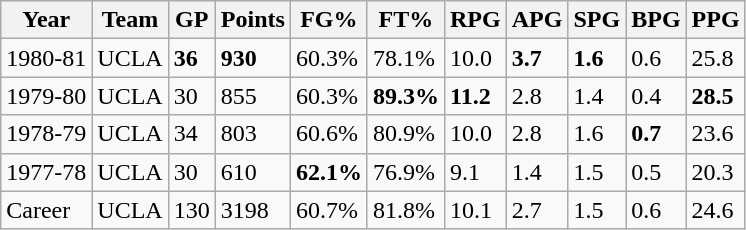<table class="wikitable">
<tr>
<th>Year</th>
<th>Team</th>
<th>GP</th>
<th>Points</th>
<th>FG%</th>
<th>FT%</th>
<th>RPG</th>
<th>APG</th>
<th>SPG</th>
<th>BPG</th>
<th>PPG</th>
</tr>
<tr>
<td>1980-81</td>
<td>UCLA</td>
<td><strong>36</strong></td>
<td><strong>930</strong></td>
<td>60.3%</td>
<td>78.1%</td>
<td>10.0</td>
<td><strong>3.7</strong></td>
<td><strong>1.6</strong></td>
<td>0.6</td>
<td>25.8</td>
</tr>
<tr>
<td>1979-80</td>
<td>UCLA</td>
<td>30</td>
<td>855</td>
<td>60.3%</td>
<td><strong>89.3%</strong></td>
<td><strong>11.2</strong></td>
<td>2.8</td>
<td>1.4</td>
<td>0.4</td>
<td><strong>28.5</strong></td>
</tr>
<tr>
<td>1978-79</td>
<td>UCLA</td>
<td>34</td>
<td>803</td>
<td>60.6%</td>
<td>80.9%</td>
<td>10.0</td>
<td>2.8</td>
<td>1.6</td>
<td><strong>0.7</strong></td>
<td>23.6</td>
</tr>
<tr>
<td>1977-78</td>
<td>UCLA</td>
<td>30</td>
<td>610</td>
<td><strong>62.1%</strong></td>
<td>76.9%</td>
<td>9.1</td>
<td>1.4</td>
<td>1.5</td>
<td>0.5</td>
<td>20.3</td>
</tr>
<tr>
<td>Career</td>
<td>UCLA</td>
<td>130</td>
<td>3198</td>
<td>60.7%</td>
<td>81.8%</td>
<td>10.1</td>
<td>2.7</td>
<td>1.5</td>
<td>0.6</td>
<td>24.6</td>
</tr>
</table>
